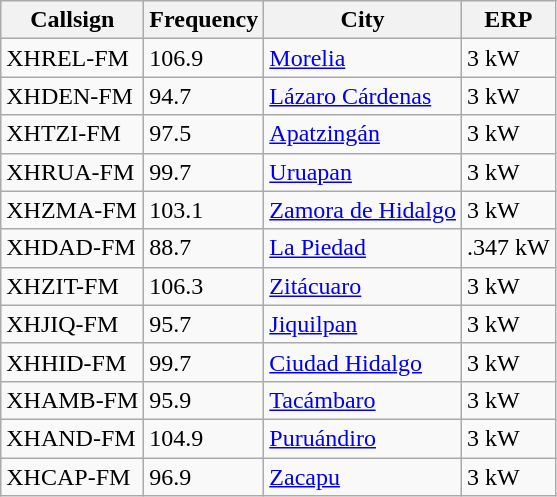<table class="wikitable sortable">
<tr>
<th>Callsign</th>
<th>Frequency</th>
<th>City</th>
<th>ERP</th>
</tr>
<tr>
<td>XHREL-FM</td>
<td>106.9</td>
<td><a href='#'>Morelia</a></td>
<td>3 kW</td>
</tr>
<tr>
<td>XHDEN-FM</td>
<td>94.7</td>
<td><a href='#'>Lázaro Cárdenas</a></td>
<td>3 kW</td>
</tr>
<tr>
<td>XHTZI-FM</td>
<td>97.5</td>
<td><a href='#'>Apatzingán</a></td>
<td>3 kW</td>
</tr>
<tr>
<td>XHRUA-FM</td>
<td>99.7</td>
<td><a href='#'>Uruapan</a></td>
<td>3 kW</td>
</tr>
<tr>
<td>XHZMA-FM</td>
<td>103.1</td>
<td><a href='#'>Zamora de Hidalgo</a></td>
<td>3 kW</td>
</tr>
<tr>
<td>XHDAD-FM</td>
<td>88.7</td>
<td><a href='#'>La Piedad</a></td>
<td>.347 kW</td>
</tr>
<tr>
<td>XHZIT-FM</td>
<td>106.3</td>
<td><a href='#'>Zitácuaro</a></td>
<td>3 kW</td>
</tr>
<tr>
<td>XHJIQ-FM</td>
<td>95.7</td>
<td><a href='#'>Jiquilpan</a></td>
<td>3 kW</td>
</tr>
<tr>
<td>XHHID-FM</td>
<td>99.7</td>
<td><a href='#'>Ciudad Hidalgo</a></td>
<td>3 kW</td>
</tr>
<tr>
<td>XHAMB-FM</td>
<td>95.9</td>
<td><a href='#'>Tacámbaro</a></td>
<td>3 kW</td>
</tr>
<tr>
<td>XHAND-FM</td>
<td>104.9</td>
<td><a href='#'>Puruándiro</a></td>
<td>3 kW</td>
</tr>
<tr>
<td>XHCAP-FM</td>
<td>96.9</td>
<td><a href='#'>Zacapu</a></td>
<td>3 kW</td>
</tr>
</table>
